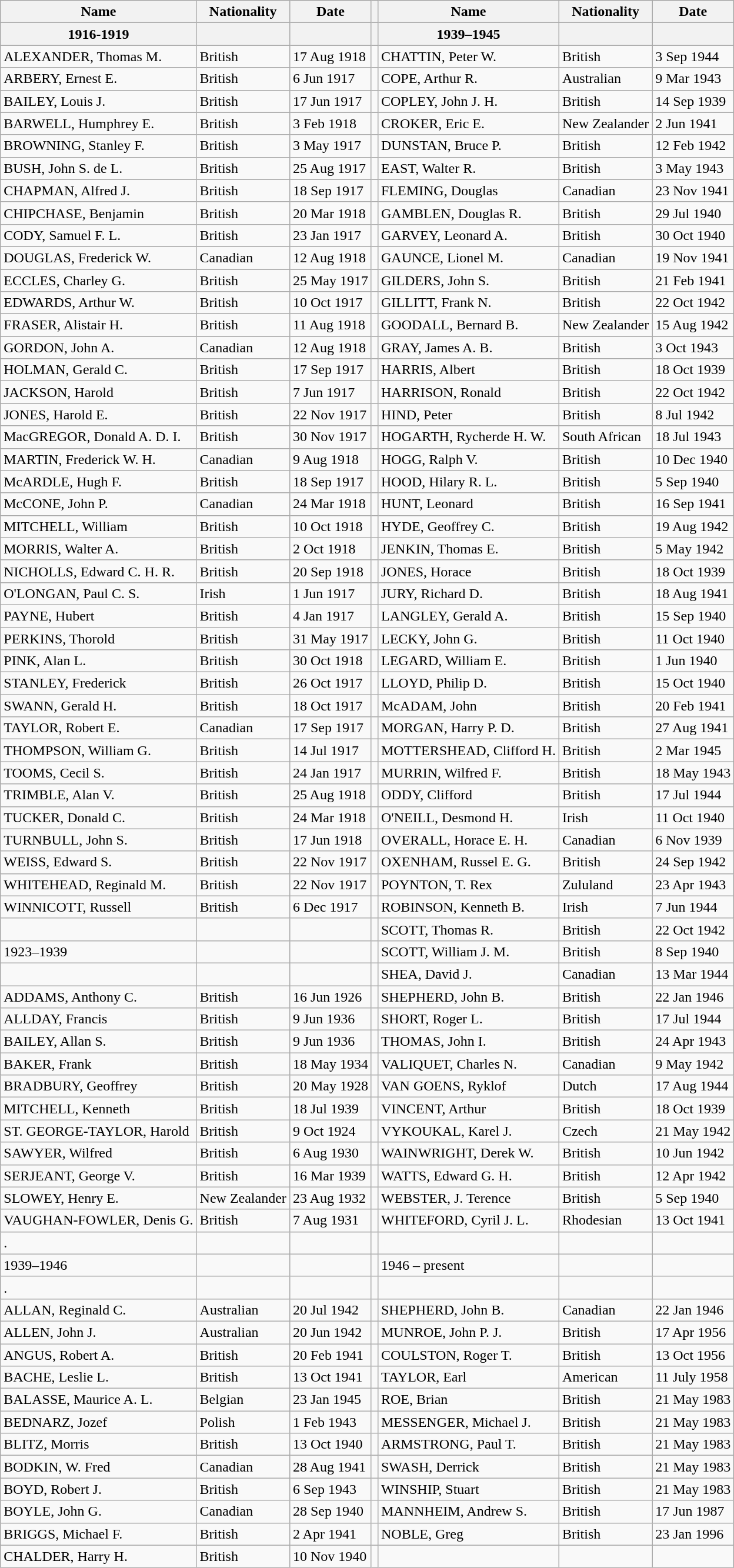<table class="wikitable">
<tr>
<th>Name</th>
<th>Nationality</th>
<th>Date</th>
<th></th>
<th>Name</th>
<th>Nationality</th>
<th>Date</th>
</tr>
<tr>
<th>1916-1919</th>
<th></th>
<th></th>
<th></th>
<th>1939–1945</th>
<th></th>
<th></th>
</tr>
<tr>
<td>ALEXANDER, Thomas M.</td>
<td>British</td>
<td>17 Aug 1918</td>
<td></td>
<td>CHATTIN, Peter W.</td>
<td>British</td>
<td>3 Sep 1944</td>
</tr>
<tr>
<td>ARBERY, Ernest E.</td>
<td>British</td>
<td>6 Jun 1917</td>
<td></td>
<td>COPE, Arthur R.</td>
<td>Australian</td>
<td>9 Mar 1943</td>
</tr>
<tr>
<td>BAILEY, Louis J.</td>
<td>British</td>
<td>17 Jun 1917</td>
<td></td>
<td>COPLEY, John J. H.</td>
<td>British</td>
<td>14 Sep 1939</td>
</tr>
<tr>
<td>BARWELL, Humphrey E.</td>
<td>British</td>
<td>3 Feb 1918</td>
<td></td>
<td>CROKER, Eric E.</td>
<td>New Zealander</td>
<td>2 Jun 1941</td>
</tr>
<tr>
<td>BROWNING, Stanley F.</td>
<td>British</td>
<td>3 May 1917</td>
<td></td>
<td>DUNSTAN, Bruce P.</td>
<td>British</td>
<td>12 Feb 1942</td>
</tr>
<tr>
<td>BUSH, John S. de L.</td>
<td>British</td>
<td>25 Aug 1917</td>
<td></td>
<td>EAST, Walter R.</td>
<td>British</td>
<td>3 May 1943</td>
</tr>
<tr>
<td>CHAPMAN, Alfred J.</td>
<td>British</td>
<td>18 Sep 1917</td>
<td></td>
<td>FLEMING, Douglas</td>
<td>Canadian</td>
<td>23 Nov 1941</td>
</tr>
<tr>
<td>CHIPCHASE, Benjamin</td>
<td>British</td>
<td>20 Mar 1918</td>
<td></td>
<td>GAMBLEN, Douglas R.</td>
<td>British</td>
<td>29 Jul 1940</td>
</tr>
<tr>
<td>CODY, Samuel F. L.</td>
<td>British</td>
<td>23 Jan 1917</td>
<td></td>
<td>GARVEY, Leonard A.</td>
<td>British</td>
<td>30 Oct 1940</td>
</tr>
<tr>
<td>DOUGLAS, Frederick W.</td>
<td>Canadian</td>
<td>12 Aug 1918</td>
<td></td>
<td>GAUNCE, Lionel M.</td>
<td>Canadian</td>
<td>19 Nov 1941</td>
</tr>
<tr>
<td>ECCLES, Charley G.</td>
<td>British</td>
<td>25 May 1917</td>
<td></td>
<td>GILDERS, John S.</td>
<td>British</td>
<td>21 Feb 1941</td>
</tr>
<tr>
<td>EDWARDS, Arthur W.</td>
<td>British</td>
<td>10 Oct 1917</td>
<td></td>
<td>GILLITT, Frank N.</td>
<td>British</td>
<td>22 Oct 1942</td>
</tr>
<tr>
<td>FRASER, Alistair H.</td>
<td>British</td>
<td>11 Aug 1918</td>
<td></td>
<td>GOODALL, Bernard B.</td>
<td>New Zealander</td>
<td>15 Aug 1942</td>
</tr>
<tr>
<td>GORDON, John A.</td>
<td>Canadian</td>
<td>12 Aug 1918</td>
<td></td>
<td>GRAY, James A. B.</td>
<td>British</td>
<td>3 Oct 1943</td>
</tr>
<tr>
<td>HOLMAN, Gerald C.</td>
<td>British</td>
<td>17 Sep 1917</td>
<td></td>
<td>HARRIS, Albert</td>
<td>British</td>
<td>18 Oct 1939</td>
</tr>
<tr>
<td>JACKSON, Harold</td>
<td>British</td>
<td>7 Jun 1917</td>
<td></td>
<td>HARRISON, Ronald</td>
<td>British</td>
<td>22 Oct 1942</td>
</tr>
<tr>
<td>JONES, Harold E.</td>
<td>British</td>
<td>22 Nov 1917</td>
<td></td>
<td>HIND, Peter</td>
<td>British</td>
<td>8 Jul 1942</td>
</tr>
<tr>
<td>MacGREGOR, Donald A. D. I.</td>
<td>British</td>
<td>30 Nov 1917</td>
<td></td>
<td>HOGARTH, Rycherde H. W.</td>
<td>South African</td>
<td>18 Jul 1943</td>
</tr>
<tr>
<td>MARTIN, Frederick W. H.</td>
<td>Canadian</td>
<td>9 Aug 1918</td>
<td></td>
<td>HOGG, Ralph V.</td>
<td>British</td>
<td>10 Dec 1940</td>
</tr>
<tr>
<td>McARDLE, Hugh F.</td>
<td>British</td>
<td>18 Sep 1917</td>
<td></td>
<td>HOOD, Hilary R. L.</td>
<td>British</td>
<td>5 Sep 1940</td>
</tr>
<tr>
<td>McCONE, John P.</td>
<td>Canadian</td>
<td>24 Mar 1918</td>
<td></td>
<td>HUNT, Leonard</td>
<td>British</td>
<td>16 Sep 1941</td>
</tr>
<tr>
<td>MITCHELL, William</td>
<td>British</td>
<td>10 Oct 1918</td>
<td></td>
<td>HYDE, Geoffrey C.</td>
<td>British</td>
<td>19 Aug 1942</td>
</tr>
<tr>
<td>MORRIS, Walter A.</td>
<td>British</td>
<td>2 Oct 1918</td>
<td></td>
<td>JENKIN, Thomas E.</td>
<td>British</td>
<td>5 May 1942</td>
</tr>
<tr>
<td>NICHOLLS, Edward C. H. R.</td>
<td>British</td>
<td>20 Sep 1918</td>
<td></td>
<td>JONES, Horace</td>
<td>British</td>
<td>18 Oct 1939</td>
</tr>
<tr>
<td>O'LONGAN, Paul C. S.</td>
<td>Irish</td>
<td>1 Jun 1917</td>
<td></td>
<td>JURY, Richard D.</td>
<td>British</td>
<td>18 Aug 1941</td>
</tr>
<tr>
<td>PAYNE, Hubert</td>
<td>British</td>
<td>4 Jan 1917</td>
<td></td>
<td>LANGLEY, Gerald A.</td>
<td>British</td>
<td>15 Sep 1940</td>
</tr>
<tr>
<td>PERKINS, Thorold</td>
<td>British</td>
<td>31 May 1917</td>
<td></td>
<td>LECKY, John G.</td>
<td>British</td>
<td>11 Oct 1940</td>
</tr>
<tr>
<td>PINK, Alan L.</td>
<td>British</td>
<td>30 Oct 1918</td>
<td></td>
<td>LEGARD, William E.</td>
<td>British</td>
<td>1 Jun 1940</td>
</tr>
<tr>
<td>STANLEY, Frederick</td>
<td>British</td>
<td>26 Oct 1917</td>
<td></td>
<td>LLOYD, Philip D.</td>
<td>British</td>
<td>15 Oct 1940</td>
</tr>
<tr>
<td>SWANN, Gerald H.</td>
<td>British</td>
<td>18 Oct 1917</td>
<td></td>
<td>McADAM, John</td>
<td>British</td>
<td>20 Feb 1941</td>
</tr>
<tr>
<td>TAYLOR, Robert E.</td>
<td>Canadian</td>
<td>17 Sep 1917</td>
<td></td>
<td>MORGAN, Harry P. D.</td>
<td>British</td>
<td>27 Aug 1941</td>
</tr>
<tr>
<td>THOMPSON, William G.</td>
<td>British</td>
<td>14 Jul 1917</td>
<td></td>
<td>MOTTERSHEAD, Clifford H.</td>
<td>British</td>
<td>2 Mar 1945</td>
</tr>
<tr>
<td>TOOMS, Cecil S.</td>
<td>British</td>
<td>24 Jan 1917</td>
<td></td>
<td>MURRIN, Wilfred F.</td>
<td>British</td>
<td>18 May 1943</td>
</tr>
<tr>
<td>TRIMBLE, Alan V.</td>
<td>British</td>
<td>25 Aug 1918</td>
<td></td>
<td>ODDY, Clifford</td>
<td>British</td>
<td>17 Jul 1944</td>
</tr>
<tr>
<td>TUCKER, Donald C.</td>
<td>British</td>
<td>24 Mar 1918</td>
<td></td>
<td>O'NEILL, Desmond H.</td>
<td>Irish</td>
<td>11 Oct 1940</td>
</tr>
<tr>
<td>TURNBULL, John S.</td>
<td>British</td>
<td>17 Jun 1918</td>
<td></td>
<td>OVERALL, Horace E. H.</td>
<td>Canadian</td>
<td>6 Nov 1939</td>
</tr>
<tr>
<td>WEISS, Edward S.</td>
<td>British</td>
<td>22 Nov 1917</td>
<td></td>
<td>OXENHAM, Russel E. G.</td>
<td>British</td>
<td>24 Sep 1942</td>
</tr>
<tr>
<td>WHITEHEAD, Reginald M.</td>
<td>British</td>
<td>22 Nov 1917</td>
<td></td>
<td>POYNTON, T. Rex</td>
<td>Zululand</td>
<td>23 Apr 1943</td>
</tr>
<tr>
<td>WINNICOTT, Russell</td>
<td>British</td>
<td>6 Dec 1917</td>
<td></td>
<td>ROBINSON, Kenneth B.</td>
<td>Irish</td>
<td>7 Jun 1944</td>
</tr>
<tr>
<td></td>
<td></td>
<td></td>
<td></td>
<td>SCOTT, Thomas R.</td>
<td>British</td>
<td>22 Oct 1942</td>
</tr>
<tr>
<td>1923–1939</td>
<td></td>
<td></td>
<td></td>
<td>SCOTT, William J. M.</td>
<td>British</td>
<td>8 Sep 1940</td>
</tr>
<tr>
<td></td>
<td></td>
<td></td>
<td></td>
<td>SHEA, David J.</td>
<td>Canadian</td>
<td>13 Mar 1944</td>
</tr>
<tr>
<td>ADDAMS, Anthony C.</td>
<td>British</td>
<td>16 Jun 1926</td>
<td></td>
<td>SHEPHERD, John B.</td>
<td>British</td>
<td>22 Jan 1946</td>
</tr>
<tr>
<td>ALLDAY, Francis</td>
<td>British</td>
<td>9 Jun 1936</td>
<td></td>
<td>SHORT, Roger L.</td>
<td>British</td>
<td>17 Jul 1944</td>
</tr>
<tr>
<td>BAILEY, Allan S.</td>
<td>British</td>
<td>9 Jun 1936</td>
<td></td>
<td>THOMAS, John I.</td>
<td>British</td>
<td>24 Apr 1943</td>
</tr>
<tr>
<td>BAKER, Frank</td>
<td>British</td>
<td>18 May 1934</td>
<td></td>
<td>VALIQUET, Charles N.</td>
<td>Canadian</td>
<td>9 May 1942</td>
</tr>
<tr>
<td>BRADBURY, Geoffrey</td>
<td>British</td>
<td>20 May 1928</td>
<td></td>
<td>VAN GOENS, Ryklof</td>
<td>Dutch</td>
<td>17 Aug 1944</td>
</tr>
<tr>
<td>MITCHELL, Kenneth</td>
<td>British</td>
<td>18 Jul 1939</td>
<td></td>
<td>VINCENT, Arthur</td>
<td>British</td>
<td>18 Oct 1939</td>
</tr>
<tr>
<td>ST. GEORGE-TAYLOR, Harold</td>
<td>British</td>
<td>9 Oct 1924</td>
<td></td>
<td>VYKOUKAL, Karel J.</td>
<td>Czech</td>
<td>21 May 1942</td>
</tr>
<tr>
<td>SAWYER, Wilfred</td>
<td>British</td>
<td>6 Aug 1930</td>
<td></td>
<td>WAINWRIGHT, Derek W.</td>
<td>British</td>
<td>10 Jun 1942</td>
</tr>
<tr>
<td>SERJEANT, George V.</td>
<td>British</td>
<td>16 Mar 1939</td>
<td></td>
<td>WATTS, Edward G. H.</td>
<td>British</td>
<td>12 Apr 1942</td>
</tr>
<tr>
<td>SLOWEY, Henry E.</td>
<td>New Zealander</td>
<td>23 Aug 1932</td>
<td></td>
<td>WEBSTER, J. Terence</td>
<td>British</td>
<td>5 Sep 1940</td>
</tr>
<tr>
<td>VAUGHAN-FOWLER, Denis G.</td>
<td>British</td>
<td>7 Aug 1931</td>
<td></td>
<td>WHITEFORD, Cyril J. L.</td>
<td>Rhodesian</td>
<td>13 Oct 1941</td>
</tr>
<tr>
<td>.</td>
<td></td>
<td></td>
<td></td>
<td></td>
<td></td>
<td></td>
</tr>
<tr>
<td>1939–1946</td>
<td></td>
<td></td>
<td></td>
<td>1946 – present</td>
<td></td>
<td></td>
</tr>
<tr>
<td>.</td>
<td></td>
<td></td>
<td></td>
<td></td>
<td></td>
<td></td>
</tr>
<tr>
<td>ALLAN, Reginald C.</td>
<td>Australian</td>
<td>20 Jul 1942</td>
<td></td>
<td>SHEPHERD, John B.</td>
<td>Canadian</td>
<td>22 Jan 1946</td>
</tr>
<tr>
<td>ALLEN, John J.</td>
<td>Australian</td>
<td>20 Jun 1942</td>
<td></td>
<td>MUNROE, John P. J.</td>
<td>British</td>
<td>17 Apr 1956</td>
</tr>
<tr>
<td>ANGUS, Robert A.</td>
<td>British</td>
<td>20 Feb 1941</td>
<td></td>
<td>COULSTON, Roger T.</td>
<td>British</td>
<td>13 Oct 1956</td>
</tr>
<tr>
<td>BACHE, Leslie L.</td>
<td>British</td>
<td>13 Oct 1941</td>
<td></td>
<td>TAYLOR, Earl</td>
<td>American</td>
<td>11 July 1958</td>
</tr>
<tr>
<td>BALASSE, Maurice A. L.</td>
<td>Belgian</td>
<td>23 Jan 1945</td>
<td></td>
<td>ROE, Brian</td>
<td>British</td>
<td>21 May 1983</td>
</tr>
<tr>
<td>BEDNARZ, Jozef</td>
<td>Polish</td>
<td>1 Feb 1943</td>
<td></td>
<td>MESSENGER, Michael J.</td>
<td>British</td>
<td>21 May 1983</td>
</tr>
<tr>
<td>BLITZ, Morris</td>
<td>British</td>
<td>13 Oct 1940</td>
<td></td>
<td>ARMSTRONG, Paul T.</td>
<td>British</td>
<td>21 May 1983</td>
</tr>
<tr>
<td>BODKIN, W. Fred</td>
<td>Canadian</td>
<td>28 Aug 1941</td>
<td></td>
<td>SWASH, Derrick</td>
<td>British</td>
<td>21 May 1983</td>
</tr>
<tr>
<td>BOYD, Robert J.</td>
<td>British</td>
<td>6 Sep 1943</td>
<td></td>
<td>WINSHIP, Stuart</td>
<td>British</td>
<td>21 May 1983</td>
</tr>
<tr>
<td>BOYLE, John G.</td>
<td>Canadian</td>
<td>28 Sep 1940</td>
<td></td>
<td>MANNHEIM, Andrew S.</td>
<td>British</td>
<td>17 Jun 1987</td>
</tr>
<tr>
<td>BRIGGS, Michael F.</td>
<td>British</td>
<td>2 Apr 1941</td>
<td></td>
<td>NOBLE, Greg</td>
<td>British</td>
<td>23 Jan 1996</td>
</tr>
<tr>
<td>CHALDER, Harry H.</td>
<td>British</td>
<td>10 Nov 1940</td>
<td></td>
<td></td>
<td></td>
<td></td>
</tr>
</table>
